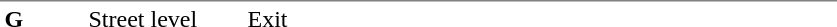<table table border=0 cellspacing=0 cellpadding=3>
<tr>
<td style="border-top:solid 1px gray;" width=50 valign=top><strong>G</strong></td>
<td style="border-top:solid 1px gray;" width=100 valign=top>Street level</td>
<td style="border-top:solid 1px gray;" width=390 valign=top>Exit</td>
</tr>
</table>
